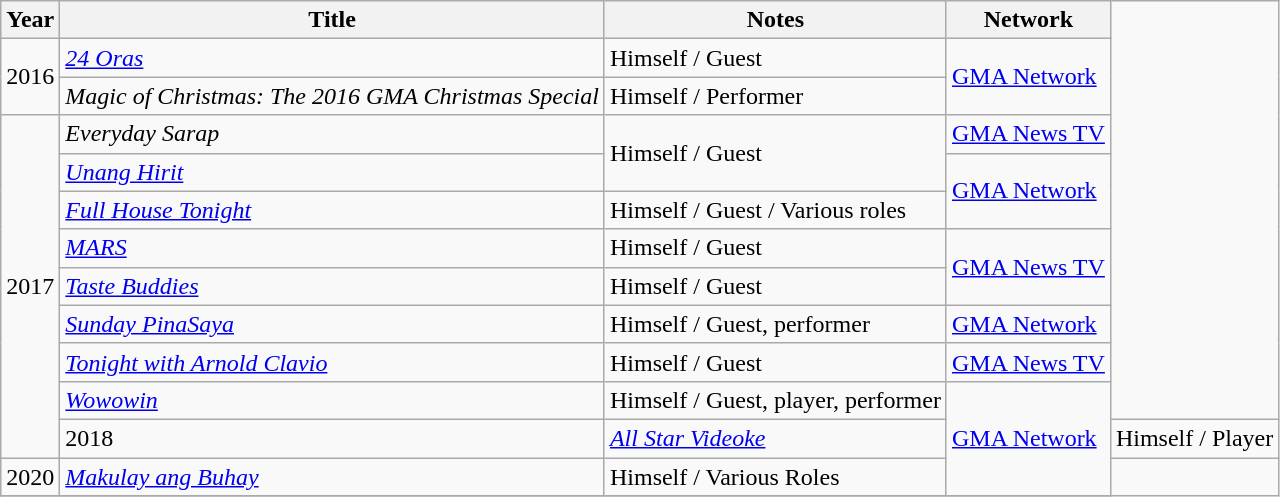<table class="wikitable plainrowheaders sortable">
<tr>
<th scope="col">Year</th>
<th scope="col">Title</th>
<th scope="col">Notes</th>
<th scope="col">Network</th>
</tr>
<tr>
<td rowspan="2">2016</td>
<td><em><a href='#'>24 Oras</a></em></td>
<td>Himself / Guest</td>
<td rowspan="2"><a href='#'>GMA Network</a></td>
</tr>
<tr>
<td><em>Magic of Christmas: The 2016 GMA Christmas Special</em></td>
<td>Himself / Performer</td>
</tr>
<tr>
<td rowspan="9">2017</td>
<td><em>Everyday Sarap</em></td>
<td rowspan="2">Himself / Guest</td>
<td><a href='#'>GMA News TV</a></td>
</tr>
<tr>
<td><em><a href='#'>Unang Hirit</a></em></td>
<td rowspan="2"><a href='#'>GMA Network</a></td>
</tr>
<tr>
<td><em><a href='#'>Full House Tonight</a></em></td>
<td>Himself / Guest / Various roles</td>
</tr>
<tr>
<td><em><a href='#'>MARS</a></em></td>
<td>Himself / Guest</td>
<td rowspan="2"><a href='#'>GMA News TV</a></td>
</tr>
<tr>
<td><em><a href='#'>Taste Buddies</a></em></td>
<td>Himself / Guest</td>
</tr>
<tr>
<td><em><a href='#'>Sunday PinaSaya</a></em></td>
<td>Himself / Guest, performer</td>
<td><a href='#'>GMA Network</a></td>
</tr>
<tr>
<td><em><a href='#'>Tonight with Arnold Clavio</a></em></td>
<td>Himself / Guest</td>
<td><a href='#'>GMA News TV</a></td>
</tr>
<tr>
<td><em><a href='#'>Wowowin</a></em></td>
<td>Himself / Guest, player, performer</td>
<td rowspan="3"><a href='#'>GMA Network</a></td>
</tr>
<tr>
<td>2018</td>
<td><em><a href='#'>All Star Videoke</a></em></td>
<td>Himself / Player</td>
</tr>
<tr>
<td>2020</td>
<td><em><a href='#'>Makulay ang Buhay</a></em></td>
<td>Himself / Various Roles</td>
</tr>
<tr>
</tr>
</table>
